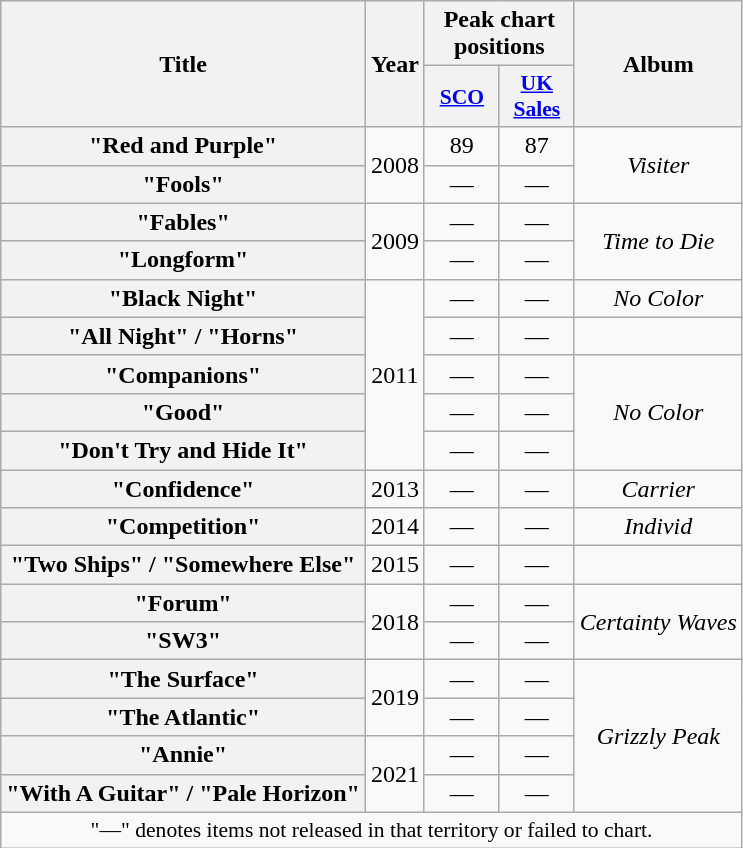<table class="wikitable plainrowheaders" style="text-align:center;">
<tr>
<th scope="col" rowspan="2">Title</th>
<th scope="col" rowspan="2">Year</th>
<th scope="col" colspan="2">Peak chart positions</th>
<th scope="col" rowspan="2">Album</th>
</tr>
<tr>
<th scope="col" style="width:3em;font-size:90%;"><a href='#'>SCO</a><br></th>
<th scope="col" style="width:3em;font-size:90%;"><a href='#'>UK<br>Sales</a><br></th>
</tr>
<tr>
<th scope="row">"Red and Purple"</th>
<td rowspan="2">2008</td>
<td>89</td>
<td>87</td>
<td rowspan="2"><em>Visiter</em></td>
</tr>
<tr>
<th scope="row">"Fools"</th>
<td>—</td>
<td>—</td>
</tr>
<tr>
<th scope="row">"Fables"</th>
<td rowspan="2">2009</td>
<td>—</td>
<td>—</td>
<td rowspan="2"><em>Time to Die</em></td>
</tr>
<tr>
<th scope="row">"Longform"</th>
<td>—</td>
<td>—</td>
</tr>
<tr>
<th scope="row">"Black Night"</th>
<td rowspan="5">2011</td>
<td>—</td>
<td>—</td>
<td><em>No Color</em></td>
</tr>
<tr>
<th scope="row">"All Night" / "Horns"</th>
<td>—</td>
<td>—</td>
<td></td>
</tr>
<tr>
<th scope="row">"Companions"</th>
<td>—</td>
<td>—</td>
<td rowspan="3"><em>No Color</em></td>
</tr>
<tr>
<th scope="row">"Good"</th>
<td>—</td>
<td>—</td>
</tr>
<tr>
<th scope="row">"Don't Try and Hide It"</th>
<td>—</td>
<td>—</td>
</tr>
<tr>
<th scope="row">"Confidence"</th>
<td>2013</td>
<td>—</td>
<td>—</td>
<td><em>Carrier</em></td>
</tr>
<tr>
<th scope="row">"Competition"</th>
<td>2014</td>
<td>—</td>
<td>—</td>
<td><em>Individ</em></td>
</tr>
<tr>
<th scope="row">"Two Ships" / "Somewhere Else"</th>
<td>2015</td>
<td>—</td>
<td>—</td>
<td></td>
</tr>
<tr>
<th scope="row">"Forum"</th>
<td rowspan="2">2018</td>
<td>—</td>
<td>—</td>
<td rowspan="2"><em>Certainty Waves</em></td>
</tr>
<tr>
<th scope="row">"SW3"</th>
<td>—</td>
<td>—</td>
</tr>
<tr>
<th scope="row">"The Surface"</th>
<td rowspan="2">2019</td>
<td>—</td>
<td>—</td>
<td rowspan="4"><em>Grizzly Peak</em></td>
</tr>
<tr>
<th scope="row">"The Atlantic"</th>
<td>—</td>
<td>—</td>
</tr>
<tr>
<th scope="row">"Annie"</th>
<td rowspan="2">2021</td>
<td>—</td>
<td>—</td>
</tr>
<tr>
<th scope="row">"With A Guitar" / "Pale Horizon"</th>
<td>—</td>
<td>—</td>
</tr>
<tr>
<td colspan="8" style="font-size:90%">"—" denotes items not released in that territory or failed to chart.</td>
</tr>
</table>
